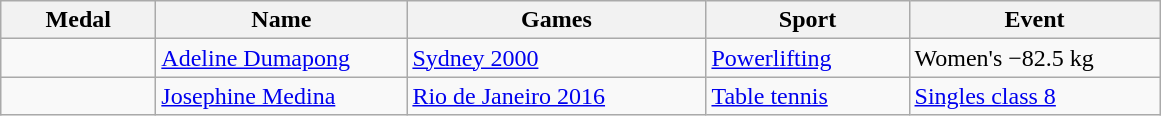<table class="wikitable">
<tr>
<th style="width:6em">Medal</th>
<th style="width:10em">Name</th>
<th style="width:12em">Games</th>
<th style="width:8em">Sport</th>
<th style="width:10em">Event</th>
</tr>
<tr>
<td></td>
<td><a href='#'>Adeline Dumapong</a></td>
<td> <a href='#'>Sydney 2000</a></td>
<td> <a href='#'>Powerlifting</a></td>
<td>Women's −82.5 kg</td>
</tr>
<tr>
<td></td>
<td><a href='#'>Josephine Medina</a></td>
<td> <a href='#'>Rio de Janeiro 2016</a></td>
<td> <a href='#'>Table tennis</a></td>
<td><a href='#'>Singles class 8</a></td>
</tr>
</table>
